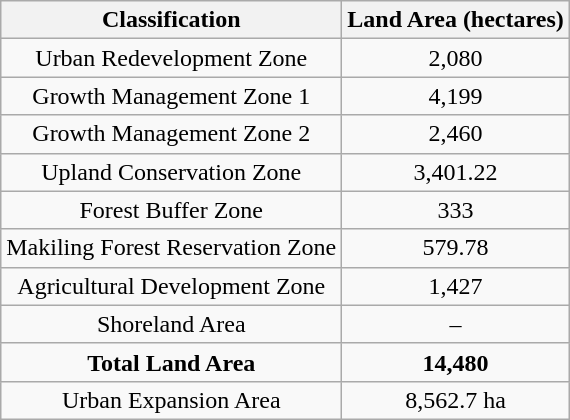<table class="wikitable sortable" style="text-align: center">
<tr>
<th>Classification</th>
<th>Land Area (hectares)</th>
</tr>
<tr>
<td>Urban Redevelopment Zone</td>
<td>2,080</td>
</tr>
<tr>
<td>Growth Management Zone 1</td>
<td>4,199</td>
</tr>
<tr>
<td>Growth Management Zone 2</td>
<td>2,460</td>
</tr>
<tr>
<td>Upland Conservation Zone</td>
<td>3,401.22</td>
</tr>
<tr>
<td>Forest Buffer Zone</td>
<td>333</td>
</tr>
<tr>
<td>Makiling Forest Reservation Zone</td>
<td>579.78</td>
</tr>
<tr>
<td>Agricultural Development Zone</td>
<td>1,427</td>
</tr>
<tr>
<td>Shoreland Area</td>
<td>–</td>
</tr>
<tr>
<td><strong>Total Land Area</strong></td>
<td><strong>14,480</strong></td>
</tr>
<tr>
<td>Urban Expansion Area</td>
<td>8,562.7 ha</td>
</tr>
</table>
